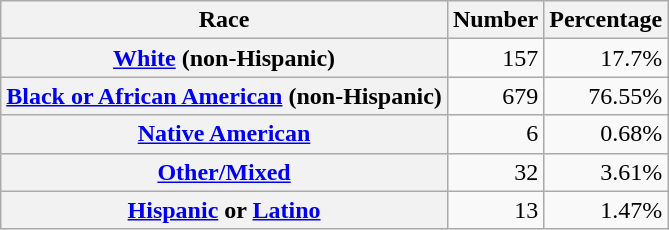<table class="wikitable" style="text-align:right">
<tr>
<th scope="col">Race</th>
<th scope="col">Number</th>
<th scope="col">Percentage</th>
</tr>
<tr>
<th scope="row"><a href='#'>White</a> (non-Hispanic)</th>
<td>157</td>
<td>17.7%</td>
</tr>
<tr>
<th scope="row"><a href='#'>Black or African American</a> (non-Hispanic)</th>
<td>679</td>
<td>76.55%</td>
</tr>
<tr>
<th scope="row"><a href='#'>Native American</a></th>
<td>6</td>
<td>0.68%</td>
</tr>
<tr>
<th scope="row"><a href='#'>Other/Mixed</a></th>
<td>32</td>
<td>3.61%</td>
</tr>
<tr>
<th scope="row"><a href='#'>Hispanic</a> or <a href='#'>Latino</a></th>
<td>13</td>
<td>1.47%</td>
</tr>
</table>
